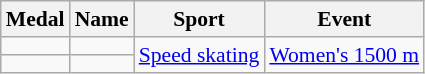<table class="wikitable sortable" style="font-size:90%">
<tr>
<th>Medal</th>
<th>Name</th>
<th>Sport</th>
<th>Event</th>
</tr>
<tr>
<td></td>
<td></td>
<td rowspan="2"><a href='#'>Speed skating</a></td>
<td rowspan="2"><a href='#'>Women's 1500 m</a></td>
</tr>
<tr>
<td></td>
<td></td>
</tr>
</table>
